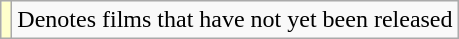<table class="wikitable sortable">
<tr>
<td style="background:#ffc;"></td>
<td>Denotes films that have not yet been released</td>
</tr>
</table>
